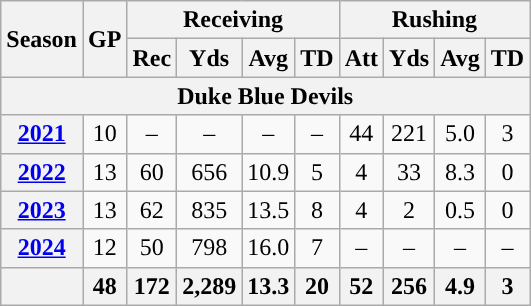<table class="wikitable" style="text-align:center;">
<tr>
<th rowspan="2">Season</th>
<th rowspan="2">GP</th>
<th colspan="4">Receiving</th>
<th colspan="4">Rushing</th>
</tr>
<tr>
<th>Rec</th>
<th>Yds</th>
<th>Avg</th>
<th>TD</th>
<th>Att</th>
<th>Yds</th>
<th>Avg</th>
<th>TD</th>
</tr>
<tr>
<th colspan="11">Duke Blue Devils</th>
</tr>
<tr>
<th><a href='#'>2021</a></th>
<td>10</td>
<td>–</td>
<td>–</td>
<td>–</td>
<td>–</td>
<td>44</td>
<td>221</td>
<td>5.0</td>
<td>3</td>
</tr>
<tr>
<th><a href='#'>2022</a></th>
<td>13</td>
<td>60</td>
<td>656</td>
<td>10.9</td>
<td>5</td>
<td>4</td>
<td>33</td>
<td>8.3</td>
<td>0</td>
</tr>
<tr>
<th><a href='#'>2023</a></th>
<td>13</td>
<td>62</td>
<td>835</td>
<td>13.5</td>
<td>8</td>
<td>4</td>
<td>2</td>
<td>0.5</td>
<td>0</td>
</tr>
<tr>
<th><a href='#'>2024</a></th>
<td>12</td>
<td>50</td>
<td>798</td>
<td>16.0</td>
<td>7</td>
<td>–</td>
<td>–</td>
<td>–</td>
<td>–</td>
</tr>
<tr>
<th></th>
<th>48</th>
<th>172</th>
<th>2,289</th>
<th>13.3</th>
<th>20</th>
<th>52</th>
<th>256</th>
<th>4.9</th>
<th>3</th>
</tr>
</table>
